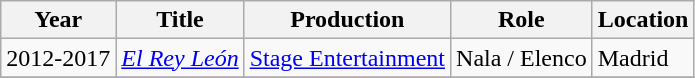<table class="wikitable">
<tr style="text-align:center;">
<th>Year</th>
<th>Title</th>
<th>Production</th>
<th>Role</th>
<th>Location</th>
</tr>
<tr>
<td>2012-2017</td>
<td><em><a href='#'>El Rey León</a></em></td>
<td><a href='#'>Stage Entertainment</a></td>
<td>Nala / Elenco</td>
<td>Madrid</td>
</tr>
<tr>
</tr>
</table>
